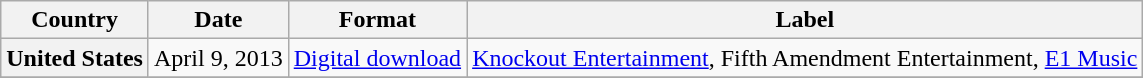<table class="wikitable plainrowheaders">
<tr>
<th scope="col">Country</th>
<th scope="col">Date</th>
<th scope="col">Format</th>
<th scope="col">Label</th>
</tr>
<tr>
<th scope="row">United States</th>
<td>April 9, 2013</td>
<td><a href='#'>Digital download</a></td>
<td><a href='#'>Knockout Entertainment</a>, Fifth Amendment Entertainment, <a href='#'>E1 Music</a></td>
</tr>
<tr>
</tr>
</table>
